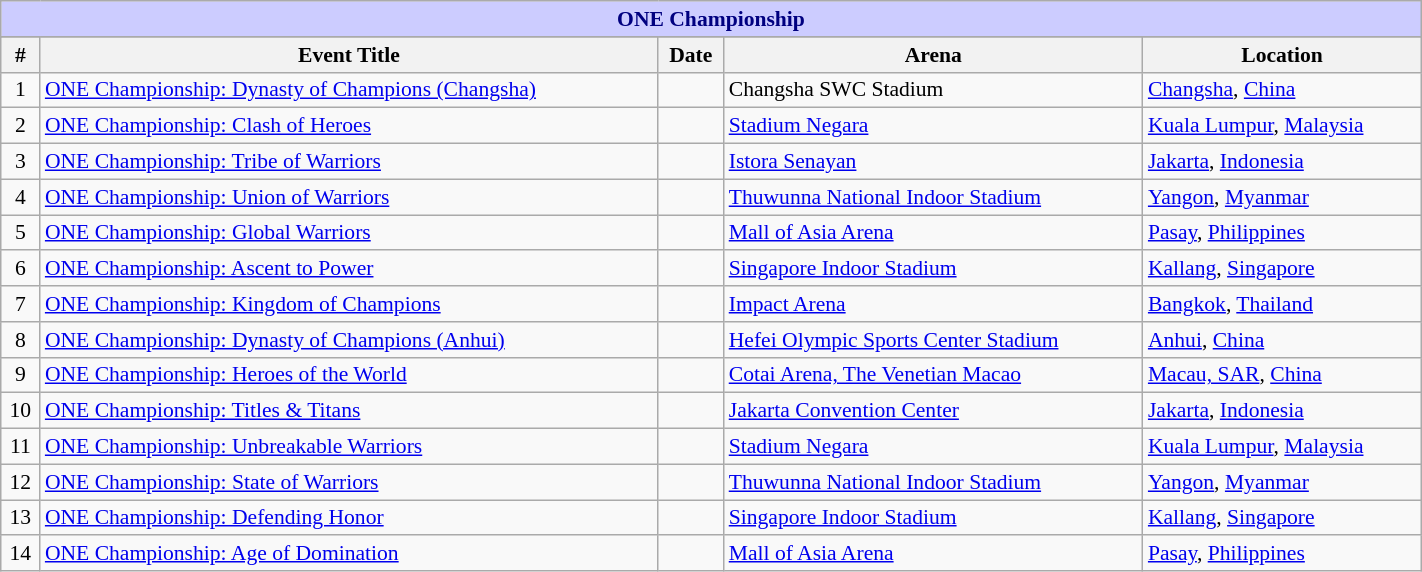<table class="wikitable" style="width:75%; font-size:90%;">
<tr>
<th colspan="8" style="background-color: #ccf; color: #000080; text-align: center;"><strong>ONE Championship</strong></th>
</tr>
<tr>
</tr>
<tr>
<th scope="col">#</th>
<th scope="col">Event Title</th>
<th scope="col">Date</th>
<th scope="col">Arena</th>
<th scope="col">Location</th>
</tr>
<tr>
<td align=center>1</td>
<td><a href='#'>ONE Championship: Dynasty of Champions (Changsha)</a></td>
<td></td>
<td>Changsha SWC Stadium</td>
<td> <a href='#'>Changsha</a>, <a href='#'>China</a></td>
</tr>
<tr>
<td align=center>2</td>
<td><a href='#'>ONE Championship: Clash of Heroes</a></td>
<td></td>
<td><a href='#'>Stadium Negara</a></td>
<td> <a href='#'>Kuala Lumpur</a>, <a href='#'>Malaysia</a></td>
</tr>
<tr>
<td align=center>3</td>
<td><a href='#'>ONE Championship: Tribe of Warriors</a></td>
<td></td>
<td><a href='#'>Istora Senayan</a></td>
<td> <a href='#'>Jakarta</a>, <a href='#'>Indonesia</a></td>
</tr>
<tr>
<td align=center>4</td>
<td><a href='#'>ONE Championship: Union of Warriors</a></td>
<td></td>
<td><a href='#'>Thuwunna National Indoor Stadium</a></td>
<td> <a href='#'>Yangon</a>, <a href='#'>Myanmar</a></td>
</tr>
<tr>
<td align=center>5</td>
<td><a href='#'>ONE Championship: Global Warriors</a></td>
<td></td>
<td><a href='#'>Mall of Asia Arena</a></td>
<td> <a href='#'>Pasay</a>, <a href='#'>Philippines</a></td>
</tr>
<tr>
<td align=center>6</td>
<td><a href='#'>ONE Championship: Ascent to Power</a></td>
<td></td>
<td><a href='#'>Singapore Indoor Stadium</a></td>
<td> <a href='#'>Kallang</a>, <a href='#'>Singapore</a></td>
</tr>
<tr>
<td align=center>7</td>
<td><a href='#'>ONE Championship: Kingdom of Champions</a></td>
<td></td>
<td><a href='#'>Impact Arena</a></td>
<td> <a href='#'>Bangkok</a>, <a href='#'>Thailand</a></td>
</tr>
<tr>
<td align=center>8</td>
<td><a href='#'>ONE Championship: Dynasty of Champions (Anhui)</a></td>
<td></td>
<td><a href='#'>Hefei Olympic Sports Center Stadium</a></td>
<td> <a href='#'>Anhui</a>, <a href='#'>China</a></td>
</tr>
<tr>
<td align=center>9</td>
<td><a href='#'>ONE Championship: Heroes of the World</a></td>
<td></td>
<td><a href='#'>Cotai Arena, The Venetian Macao</a></td>
<td> <a href='#'>Macau, SAR</a>, <a href='#'>China</a></td>
</tr>
<tr>
<td align=center>10</td>
<td><a href='#'>ONE Championship: Titles & Titans</a></td>
<td></td>
<td><a href='#'>Jakarta Convention Center</a></td>
<td> <a href='#'>Jakarta</a>, <a href='#'>Indonesia</a></td>
</tr>
<tr>
<td align=center>11</td>
<td><a href='#'>ONE Championship: Unbreakable Warriors</a></td>
<td></td>
<td><a href='#'>Stadium Negara</a></td>
<td> <a href='#'>Kuala Lumpur</a>, <a href='#'>Malaysia</a></td>
</tr>
<tr>
<td align=center>12</td>
<td><a href='#'>ONE Championship: State of Warriors</a></td>
<td></td>
<td><a href='#'>Thuwunna National Indoor Stadium</a></td>
<td> <a href='#'>Yangon</a>, <a href='#'>Myanmar</a></td>
</tr>
<tr>
<td align=center>13</td>
<td><a href='#'>ONE Championship: Defending Honor</a></td>
<td></td>
<td><a href='#'>Singapore Indoor Stadium</a></td>
<td> <a href='#'>Kallang</a>, <a href='#'>Singapore</a></td>
</tr>
<tr>
<td align=center>14</td>
<td><a href='#'>ONE Championship: Age of Domination</a></td>
<td></td>
<td><a href='#'>Mall of Asia Arena</a></td>
<td> <a href='#'>Pasay</a>, <a href='#'>Philippines</a></td>
</tr>
</table>
